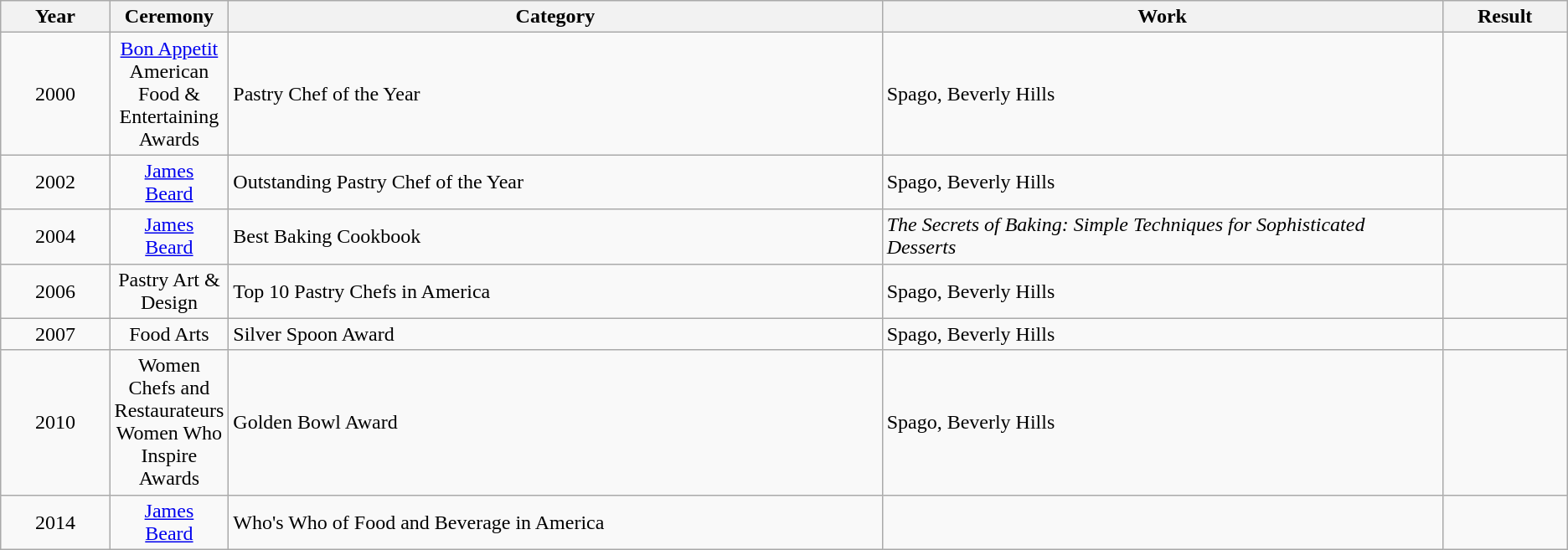<table class="wikitable">
<tr>
<th width=7%>Year</th>
<th width=7%>Ceremony</th>
<th width=42%>Category</th>
<th width=36%>Work</th>
<th width=8%>Result</th>
</tr>
<tr>
<td align="center">2000</td>
<td align="center"><a href='#'>Bon Appetit</a> American Food & Entertaining Awards</td>
<td>Pastry Chef of the Year</td>
<td>Spago, Beverly Hills</td>
<td></td>
</tr>
<tr>
<td align="center">2002</td>
<td align="center"><a href='#'>James<br>Beard</a></td>
<td>Outstanding Pastry Chef of the Year</td>
<td>Spago, Beverly Hills</td>
<td></td>
</tr>
<tr>
<td align="center">2004</td>
<td align="center"><a href='#'>James<br>Beard</a></td>
<td>Best Baking Cookbook</td>
<td><em>The Secrets of Baking: Simple Techniques for Sophisticated Desserts</em></td>
<td></td>
</tr>
<tr>
<td align="center">2006</td>
<td align="center">Pastry Art & Design</td>
<td>Top 10 Pastry Chefs in America</td>
<td>Spago, Beverly Hills</td>
<td></td>
</tr>
<tr>
<td align="center">2007</td>
<td align="center">Food Arts</td>
<td>Silver Spoon Award</td>
<td>Spago, Beverly Hills</td>
<td></td>
</tr>
<tr>
<td align="center">2010</td>
<td align="center">Women Chefs and Restaurateurs Women Who Inspire Awards</td>
<td>Golden Bowl Award</td>
<td>Spago, Beverly Hills</td>
<td></td>
</tr>
<tr>
<td align="center">2014</td>
<td align="center"><a href='#'>James<br>Beard</a></td>
<td>Who's Who of Food and Beverage in America</td>
<td></td>
<td></td>
</tr>
</table>
